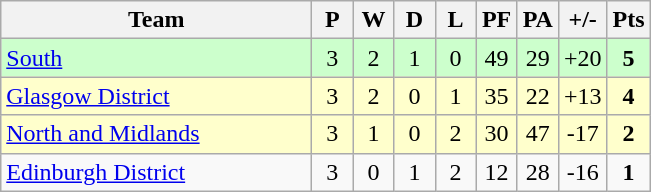<table class="wikitable" style="text-align: center;">
<tr>
<th width="200">Team</th>
<th width="20">P</th>
<th width="20">W</th>
<th width="20">D</th>
<th width="20">L</th>
<th width="20">PF</th>
<th width="20">PA</th>
<th width="25">+/-</th>
<th width="20">Pts</th>
</tr>
<tr bgcolor="#ccffcc">
<td align="left"><a href='#'>South</a></td>
<td>3</td>
<td>2</td>
<td>1</td>
<td>0</td>
<td>49</td>
<td>29</td>
<td>+20</td>
<td><strong>5</strong></td>
</tr>
<tr bgcolor="#ffffcc">
<td align="left"><a href='#'>Glasgow District</a></td>
<td>3</td>
<td>2</td>
<td>0</td>
<td>1</td>
<td>35</td>
<td>22</td>
<td>+13</td>
<td><strong>4</strong></td>
</tr>
<tr bgcolor="#ffffcc">
<td align="left"><a href='#'>North and Midlands</a></td>
<td>3</td>
<td>1</td>
<td>0</td>
<td>2</td>
<td>30</td>
<td>47</td>
<td>-17</td>
<td><strong>2</strong></td>
</tr>
<tr>
<td align="left"><a href='#'>Edinburgh District</a></td>
<td>3</td>
<td>0</td>
<td>1</td>
<td>2</td>
<td>12</td>
<td>28</td>
<td>-16</td>
<td><strong>1</strong></td>
</tr>
</table>
